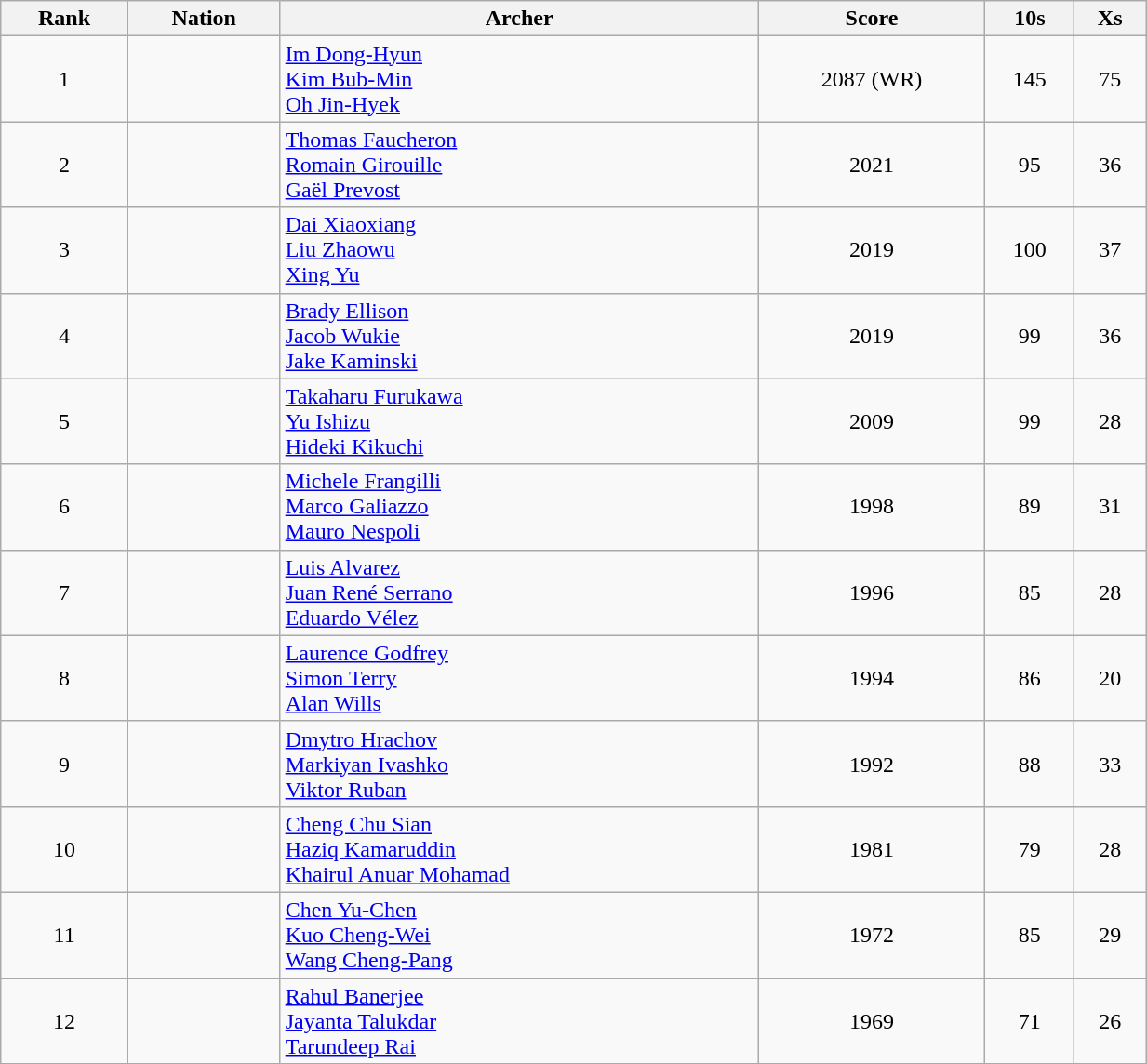<table class="wikitable sortable" style="text-align:center" width=65%>
<tr>
<th>Rank</th>
<th>Nation</th>
<th>Archer</th>
<th>Score</th>
<th>10s</th>
<th>Xs</th>
</tr>
<tr>
<td>1</td>
<td align=left></td>
<td align=left><a href='#'>Im Dong-Hyun</a><br><a href='#'>Kim Bub-Min</a><br><a href='#'>Oh Jin-Hyek</a></td>
<td>2087 (WR)</td>
<td>145</td>
<td>75</td>
</tr>
<tr>
<td>2</td>
<td align=left></td>
<td align=left><a href='#'>Thomas Faucheron</a><br><a href='#'>Romain Girouille</a><br><a href='#'>Gaël Prevost</a></td>
<td>2021</td>
<td>95</td>
<td>36</td>
</tr>
<tr>
<td>3</td>
<td align=left></td>
<td align=left><a href='#'>Dai Xiaoxiang</a><br><a href='#'>Liu Zhaowu</a><br><a href='#'>Xing Yu</a></td>
<td>2019</td>
<td>100</td>
<td>37</td>
</tr>
<tr>
<td>4</td>
<td align=left></td>
<td align=left><a href='#'>Brady Ellison</a><br><a href='#'>Jacob Wukie</a><br><a href='#'>Jake Kaminski</a></td>
<td>2019</td>
<td>99</td>
<td>36</td>
</tr>
<tr>
<td>5</td>
<td align=left></td>
<td align=left><a href='#'>Takaharu Furukawa</a><br><a href='#'>Yu Ishizu</a><br><a href='#'>Hideki Kikuchi</a></td>
<td>2009</td>
<td>99</td>
<td>28</td>
</tr>
<tr>
<td>6</td>
<td align=left></td>
<td align=left><a href='#'>Michele Frangilli</a><br><a href='#'>Marco Galiazzo</a><br><a href='#'>Mauro Nespoli</a></td>
<td>1998</td>
<td>89</td>
<td>31</td>
</tr>
<tr>
<td>7</td>
<td align=left></td>
<td align=left><a href='#'>Luis Alvarez</a> <br><a href='#'>Juan René Serrano</a><br><a href='#'>Eduardo Vélez</a></td>
<td>1996</td>
<td>85</td>
<td>28</td>
</tr>
<tr>
<td>8</td>
<td align=left></td>
<td align=left><a href='#'>Laurence Godfrey</a><br><a href='#'>Simon Terry</a><br><a href='#'>Alan Wills</a></td>
<td>1994</td>
<td>86</td>
<td>20</td>
</tr>
<tr>
<td>9</td>
<td align=left></td>
<td align=left><a href='#'>Dmytro Hrachov</a><br><a href='#'>Markiyan Ivashko</a><br><a href='#'>Viktor Ruban</a></td>
<td>1992</td>
<td>88</td>
<td>33</td>
</tr>
<tr>
<td>10</td>
<td align=left></td>
<td align=left><a href='#'>Cheng Chu Sian</a><br><a href='#'>Haziq Kamaruddin</a><br><a href='#'>Khairul Anuar Mohamad</a></td>
<td>1981</td>
<td>79</td>
<td>28</td>
</tr>
<tr>
<td>11</td>
<td align=left></td>
<td align=left><a href='#'>Chen Yu-Chen</a><br><a href='#'>Kuo Cheng-Wei</a><br><a href='#'>Wang Cheng-Pang</a></td>
<td>1972</td>
<td>85</td>
<td>29</td>
</tr>
<tr>
<td>12</td>
<td align=left></td>
<td align=left><a href='#'>Rahul Banerjee</a><br><a href='#'>Jayanta Talukdar</a><br><a href='#'>Tarundeep Rai</a></td>
<td>1969</td>
<td>71</td>
<td>26</td>
</tr>
</table>
